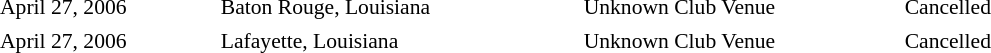<table cellpadding="2" style="border: 0px solid darkgray; font-size:90%">
<tr>
<th width="150"></th>
<th width="250"></th>
<th width="220"></th>
<th width="700"></th>
</tr>
<tr border="0">
<td>April 27, 2006</td>
<td>Baton Rouge, Louisiana</td>
<td>Unknown Club Venue</td>
<td>Cancelled </td>
</tr>
<tr>
<td>April 27, 2006</td>
<td>Lafayette, Louisiana</td>
<td>Unknown Club Venue</td>
<td>Cancelled </td>
</tr>
</table>
